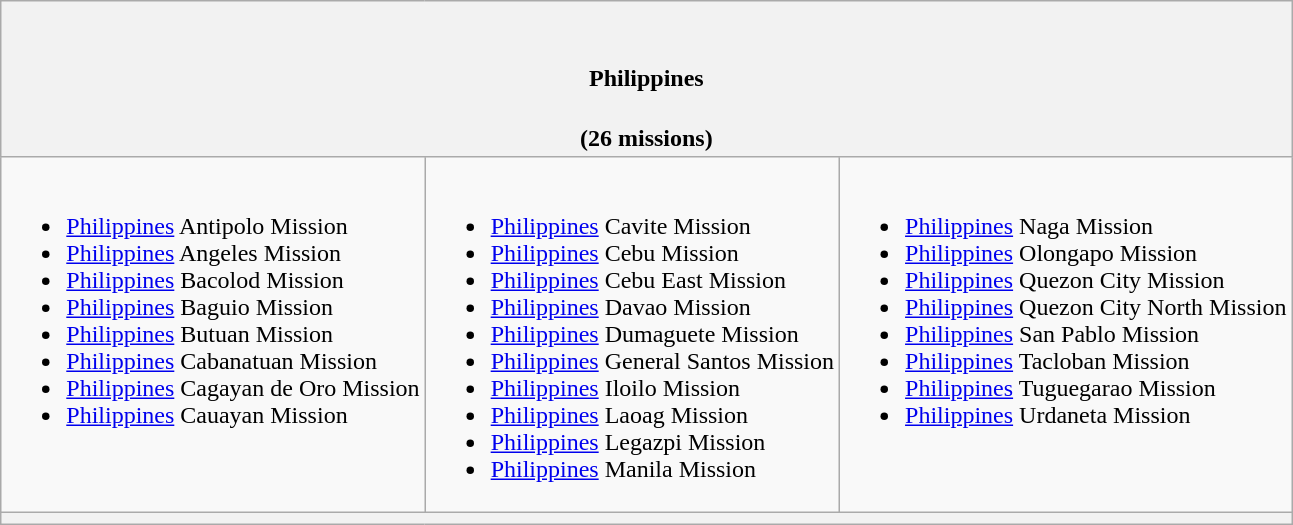<table class="wikitable mw-collapsible">
<tr>
<th colspan=3><br><h4>Philippines</h4>(26 missions)</th>
</tr>
<tr>
<td valign="top"><br><ul><li><a href='#'>Philippines</a> Antipolo Mission</li><li><a href='#'>Philippines</a> Angeles Mission</li><li><a href='#'>Philippines</a> Bacolod Mission</li><li><a href='#'>Philippines</a> Baguio Mission</li><li><a href='#'>Philippines</a> Butuan Mission</li><li><a href='#'>Philippines</a> Cabanatuan Mission</li><li><a href='#'>Philippines</a> Cagayan de Oro Mission</li><li><a href='#'>Philippines</a> Cauayan Mission</li></ul></td>
<td valign="top"><br><ul><li><a href='#'>Philippines</a> Cavite Mission</li><li><a href='#'>Philippines</a> Cebu Mission</li><li><a href='#'>Philippines</a> Cebu East Mission</li><li><a href='#'>Philippines</a> Davao Mission</li><li><a href='#'>Philippines</a> Dumaguete Mission</li><li><a href='#'>Philippines</a> General Santos Mission</li><li><a href='#'>Philippines</a> Iloilo Mission</li><li><a href='#'>Philippines</a> Laoag Mission</li><li><a href='#'>Philippines</a> Legazpi Mission</li><li><a href='#'>Philippines</a> Manila Mission</li></ul></td>
<td valign="top"><br><ul><li><a href='#'>Philippines</a> Naga Mission</li><li><a href='#'>Philippines</a> Olongapo Mission</li><li><a href='#'>Philippines</a> Quezon City Mission</li><li><a href='#'>Philippines</a> Quezon City North Mission</li><li><a href='#'>Philippines</a> San Pablo Mission</li><li><a href='#'>Philippines</a> Tacloban Mission</li><li><a href='#'>Philippines</a> Tuguegarao Mission</li><li><a href='#'>Philippines</a> Urdaneta Mission</li></ul></td>
</tr>
<tr>
<th colspan=3></th>
</tr>
</table>
